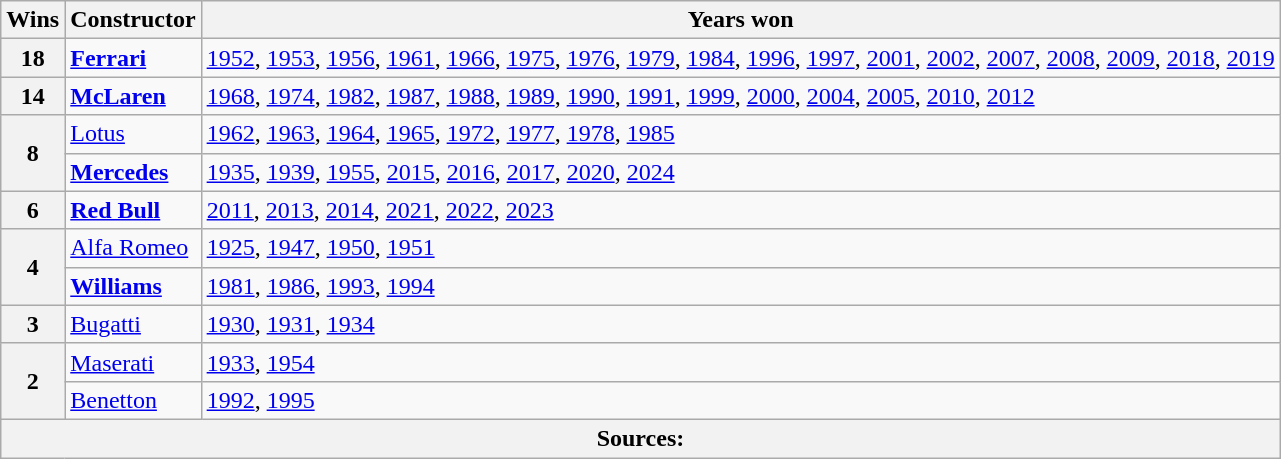<table class="wikitable">
<tr>
<th>Wins</th>
<th>Constructor</th>
<th>Years won</th>
</tr>
<tr>
<th>18</th>
<td> <strong><a href='#'>Ferrari</a></strong></td>
<td><a href='#'>1952</a>, <a href='#'>1953</a>, <a href='#'>1956</a>, <a href='#'>1961</a>, <a href='#'>1966</a>, <a href='#'>1975</a>, <a href='#'>1976</a>, <a href='#'>1979</a>, <a href='#'>1984</a>, <a href='#'>1996</a>, <a href='#'>1997</a>, <a href='#'>2001</a>, <a href='#'>2002</a>, <a href='#'>2007</a>, <a href='#'>2008</a>, <a href='#'>2009</a>, <a href='#'>2018</a>, <a href='#'>2019</a></td>
</tr>
<tr>
<th>14</th>
<td> <strong><a href='#'>McLaren</a></strong></td>
<td><a href='#'>1968</a>, <a href='#'>1974</a>, <a href='#'>1982</a>, <a href='#'>1987</a>, <a href='#'>1988</a>, <a href='#'>1989</a>, <a href='#'>1990</a>, <a href='#'>1991</a>, <a href='#'>1999</a>, <a href='#'>2000</a>, <a href='#'>2004</a>, <a href='#'>2005</a>, <a href='#'>2010</a>, <a href='#'>2012</a></td>
</tr>
<tr>
<th rowspan="2">8</th>
<td> <a href='#'>Lotus</a></td>
<td><a href='#'>1962</a>, <a href='#'>1963</a>, <a href='#'>1964</a>, <a href='#'>1965</a>, <a href='#'>1972</a>, <a href='#'>1977</a>, <a href='#'>1978</a>, <a href='#'>1985</a></td>
</tr>
<tr>
<td> <strong><a href='#'>Mercedes</a></strong></td>
<td><span><a href='#'>1935</a>, <a href='#'>1939</a>,</span> <a href='#'>1955</a>, <a href='#'>2015</a>, <a href='#'>2016</a>, <a href='#'>2017</a>, <a href='#'>2020</a>, <a href='#'>2024</a></td>
</tr>
<tr>
<th>6</th>
<td> <strong><a href='#'>Red Bull</a></strong></td>
<td><a href='#'>2011</a>, <a href='#'>2013</a>, <a href='#'>2014</a>, <a href='#'>2021</a>, <a href='#'>2022</a>, <a href='#'>2023</a></td>
</tr>
<tr>
<th rowspan="2">4</th>
<td> <a href='#'>Alfa Romeo</a></td>
<td><span><a href='#'>1925</a>, <a href='#'>1947</a>,</span> <a href='#'>1950</a>, <a href='#'>1951</a></td>
</tr>
<tr>
<td> <strong><a href='#'>Williams</a></strong></td>
<td><a href='#'>1981</a>, <a href='#'>1986</a>, <a href='#'>1993</a>, <a href='#'>1994</a></td>
</tr>
<tr>
<th>3</th>
<td> <a href='#'>Bugatti</a></td>
<td><span><a href='#'>1930</a>,</span><span> <a href='#'>1931</a>,</span><span> <a href='#'>1934</a></span></td>
</tr>
<tr>
<th rowspan="2">2</th>
<td> <a href='#'>Maserati</a></td>
<td><span><a href='#'>1933</a>,</span> <a href='#'>1954</a></td>
</tr>
<tr>
<td> <a href='#'>Benetton</a></td>
<td><a href='#'>1992</a>, <a href='#'>1995</a></td>
</tr>
<tr>
<th colspan=3>Sources:</th>
</tr>
</table>
